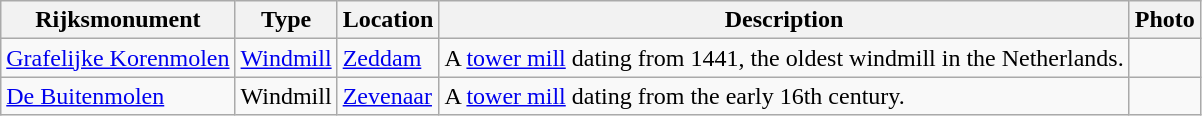<table class="wikitable">
<tr>
<th>Rijksmonument</th>
<th>Type</th>
<th>Location</th>
<th>Description</th>
<th>Photo</th>
</tr>
<tr>
<td><a href='#'>Grafelijke Korenmolen</a><br></td>
<td><a href='#'>Windmill</a></td>
<td><a href='#'>Zeddam</a></td>
<td>A <a href='#'>tower mill</a> dating from 1441, the oldest windmill in the Netherlands.</td>
<td></td>
</tr>
<tr>
<td><a href='#'>De Buitenmolen</a><br></td>
<td>Windmill</td>
<td><a href='#'>Zevenaar</a></td>
<td>A <a href='#'>tower mill</a> dating from the early 16th century.</td>
<td></td>
</tr>
</table>
